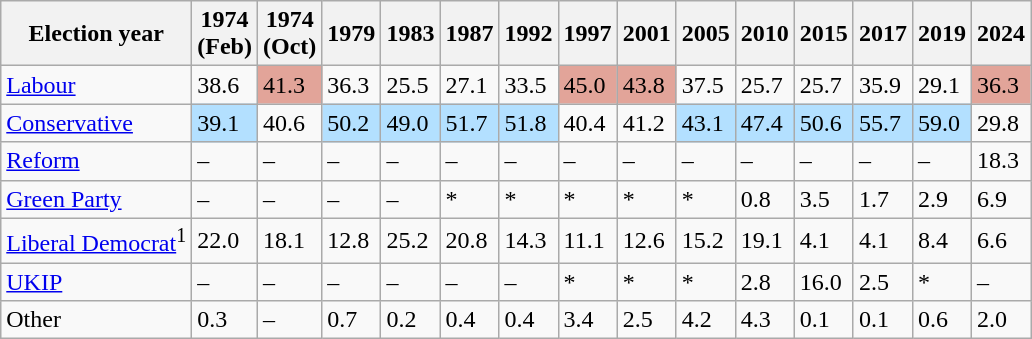<table class="wikitable">
<tr>
<th>Election year</th>
<th>1974<br>(Feb)</th>
<th>1974<br>(Oct)</th>
<th>1979</th>
<th>1983</th>
<th>1987</th>
<th>1992</th>
<th>1997</th>
<th>2001</th>
<th>2005</th>
<th>2010</th>
<th>2015</th>
<th>2017</th>
<th>2019</th>
<th>2024</th>
</tr>
<tr>
<td><a href='#'>Labour</a></td>
<td>38.6</td>
<td style="background-color:#e2a499;">41.3</td>
<td>36.3</td>
<td>25.5</td>
<td>27.1</td>
<td>33.5</td>
<td style="background-color:#e2a499;">45.0</td>
<td style="background-color:#e2a499;">43.8</td>
<td>37.5</td>
<td>25.7</td>
<td>25.7</td>
<td>35.9</td>
<td>29.1</td>
<td style="background-color:#e2a499;">36.3</td>
</tr>
<tr>
<td><a href='#'>Conservative</a></td>
<td style="background:#B3E0FF">39.1</td>
<td>40.6</td>
<td style="background:#B3E0FF">50.2</td>
<td style="background:#B3E0FF">49.0</td>
<td style="background:#B3E0FF">51.7</td>
<td style="background:#B3E0FF">51.8</td>
<td>40.4</td>
<td>41.2</td>
<td style="background:#B3E0FF">43.1</td>
<td style="background:#B3E0FF">47.4</td>
<td style="background:#B3E0FF">50.6</td>
<td style="background:#B3E0FF">55.7</td>
<td style="background:#B3E0FF">59.0</td>
<td>29.8</td>
</tr>
<tr>
<td><a href='#'>Reform</a></td>
<td>–</td>
<td>–</td>
<td>–</td>
<td>–</td>
<td>–</td>
<td>–</td>
<td>–</td>
<td>–</td>
<td>–</td>
<td>–</td>
<td>–</td>
<td>–</td>
<td>–</td>
<td>18.3</td>
</tr>
<tr>
<td><a href='#'>Green Party</a></td>
<td>–</td>
<td>–</td>
<td>–</td>
<td>–</td>
<td>*</td>
<td>*</td>
<td>*</td>
<td>*</td>
<td>*</td>
<td>0.8</td>
<td>3.5</td>
<td>1.7</td>
<td>2.9</td>
<td>6.9</td>
</tr>
<tr>
<td><a href='#'>Liberal Democrat</a><sup>1</sup></td>
<td>22.0</td>
<td>18.1</td>
<td>12.8</td>
<td>25.2</td>
<td>20.8</td>
<td>14.3</td>
<td>11.1</td>
<td>12.6</td>
<td>15.2</td>
<td>19.1</td>
<td>4.1</td>
<td>4.1</td>
<td>8.4</td>
<td>6.6</td>
</tr>
<tr>
<td><a href='#'>UKIP</a></td>
<td>–</td>
<td>–</td>
<td>–</td>
<td>–</td>
<td>–</td>
<td>–</td>
<td>*</td>
<td>*</td>
<td>*</td>
<td>2.8</td>
<td>16.0</td>
<td>2.5</td>
<td>*</td>
<td>–</td>
</tr>
<tr>
<td>Other</td>
<td>0.3</td>
<td>–</td>
<td>0.7</td>
<td>0.2</td>
<td>0.4</td>
<td>0.4</td>
<td>3.4</td>
<td>2.5</td>
<td>4.2</td>
<td>4.3</td>
<td>0.1</td>
<td>0.1</td>
<td>0.6</td>
<td>2.0</td>
</tr>
</table>
